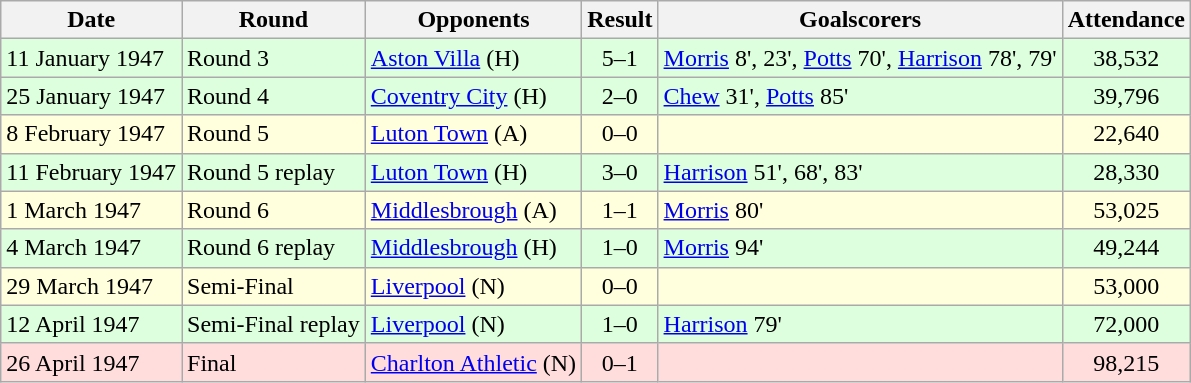<table class="wikitable">
<tr>
<th>Date</th>
<th>Round</th>
<th>Opponents</th>
<th>Result</th>
<th>Goalscorers</th>
<th>Attendance</th>
</tr>
<tr bgcolor="#ddffdd">
<td>11 January 1947</td>
<td>Round 3</td>
<td><a href='#'>Aston Villa</a> (H)</td>
<td align="center">5–1</td>
<td><a href='#'>Morris</a> 8', 23', <a href='#'>Potts</a> 70', <a href='#'>Harrison</a> 78', 79'</td>
<td align="center">38,532</td>
</tr>
<tr bgcolor="#ddffdd">
<td>25 January 1947</td>
<td>Round 4</td>
<td><a href='#'>Coventry City</a> (H)</td>
<td align="center">2–0</td>
<td><a href='#'>Chew</a> 31', <a href='#'>Potts</a> 85'</td>
<td align="center">39,796</td>
</tr>
<tr bgcolor="#ffffdd">
<td>8 February 1947</td>
<td>Round 5</td>
<td><a href='#'>Luton Town</a> (A)</td>
<td align="center">0–0</td>
<td></td>
<td align="center">22,640</td>
</tr>
<tr bgcolor="#ddffdd">
<td>11 February 1947</td>
<td>Round 5 replay</td>
<td><a href='#'>Luton Town</a> (H)</td>
<td align="center">3–0</td>
<td><a href='#'>Harrison</a> 51', 68', 83'</td>
<td align="center">28,330</td>
</tr>
<tr bgcolor="#ffffdd">
<td>1 March 1947</td>
<td>Round 6</td>
<td><a href='#'>Middlesbrough</a> (A)</td>
<td align="center">1–1</td>
<td><a href='#'>Morris</a> 80'</td>
<td align="center">53,025</td>
</tr>
<tr bgcolor="#ddffdd">
<td>4 March 1947</td>
<td>Round 6 replay</td>
<td><a href='#'>Middlesbrough</a> (H)</td>
<td align="center">1–0</td>
<td><a href='#'>Morris</a> 94'</td>
<td align="center">49,244</td>
</tr>
<tr bgcolor="#ffffdd">
<td>29 March 1947</td>
<td>Semi-Final</td>
<td><a href='#'>Liverpool</a> (N)</td>
<td align="center">0–0</td>
<td></td>
<td align="center">53,000</td>
</tr>
<tr bgcolor="#ddffdd">
<td>12 April 1947</td>
<td>Semi-Final replay</td>
<td><a href='#'>Liverpool</a> (N)</td>
<td align="center">1–0</td>
<td><a href='#'>Harrison</a> 79'</td>
<td align="center">72,000</td>
</tr>
<tr bgcolor="#ffdddd">
<td>26 April 1947</td>
<td>Final</td>
<td><a href='#'>Charlton Athletic</a> (N)</td>
<td align="center">0–1</td>
<td></td>
<td align="center">98,215</td>
</tr>
</table>
